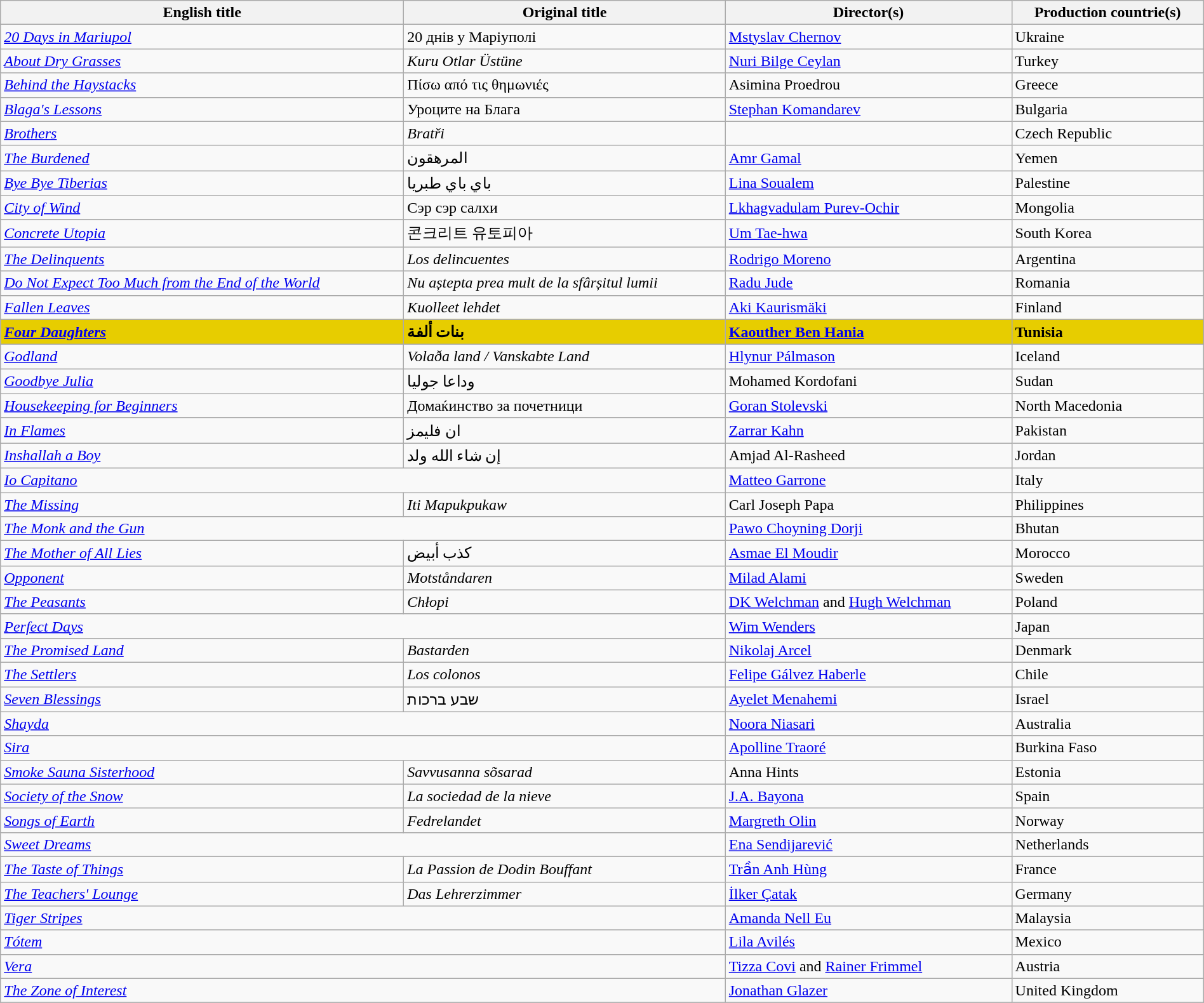<table class="sortable wikitable" style="width:100%; margin-bottom:4px" cellpadding="5">
<tr>
<th scope="col">English title</th>
<th scope="col">Original title</th>
<th scope="col">Director(s)</th>
<th scope="col">Production countrie(s)</th>
</tr>
<tr>
<td><em><a href='#'>20 Days in Mariupol</a></em></td>
<td>20 днів у Маріуполі</td>
<td><a href='#'>Mstyslav Chernov</a></td>
<td>Ukraine</td>
</tr>
<tr>
<td><em><a href='#'>About Dry Grasses</a></em></td>
<td><em>Kuru Otlar Üstüne</em></td>
<td><a href='#'>Nuri Bilge Ceylan</a></td>
<td>Turkey</td>
</tr>
<tr>
<td><em><a href='#'>Behind the Haystacks</a></em></td>
<td>Πίσω από τις θημωνιές</td>
<td>Asimina Proedrou</td>
<td>Greece</td>
</tr>
<tr>
<td><em><a href='#'>Blaga's Lessons</a></em></td>
<td>Уроците на Блага</td>
<td><a href='#'>Stephan Komandarev</a></td>
<td>Bulgaria</td>
</tr>
<tr>
<td><em><a href='#'>Brothers</a></em></td>
<td><em>Bratři</em></td>
<td></td>
<td>Czech Republic</td>
</tr>
<tr>
<td><em><a href='#'>The Burdened</a></em></td>
<td>المرهقون</td>
<td><a href='#'>Amr Gamal</a></td>
<td>Yemen</td>
</tr>
<tr>
<td><em><a href='#'>Bye Bye Tiberias</a></em></td>
<td>باي باي طبريا</td>
<td><a href='#'>Lina Soualem</a></td>
<td>Palestine</td>
</tr>
<tr>
<td><em><a href='#'>City of Wind</a></em></td>
<td>Сэр сэр салхи</td>
<td><a href='#'>Lkhagvadulam Purev-Ochir</a></td>
<td>Mongolia</td>
</tr>
<tr>
<td><em><a href='#'>Concrete Utopia</a></em></td>
<td>콘크리트 유토피아</td>
<td><a href='#'>Um Tae-hwa</a></td>
<td>South Korea</td>
</tr>
<tr>
<td><em><a href='#'>The Delinquents</a></em></td>
<td><em>Los delincuentes</em></td>
<td><a href='#'>Rodrigo Moreno</a></td>
<td>Argentina</td>
</tr>
<tr>
<td><em><a href='#'>Do Not Expect Too Much from the End of the World</a></em></td>
<td><em>Nu aștepta prea mult de la sfârșitul lumii</em></td>
<td><a href='#'>Radu Jude</a></td>
<td>Romania</td>
</tr>
<tr>
<td><em><a href='#'>Fallen Leaves</a></em></td>
<td><em>Kuolleet lehdet</em></td>
<td><a href='#'>Aki Kaurismäki</a></td>
<td>Finland</td>
</tr>
<tr style="background:#E7CD00;">
<td><strong><em><a href='#'>Four Daughters</a></em></strong></td>
<td><strong>بنات ألفة</strong></td>
<td><strong><a href='#'>Kaouther Ben Hania</a></strong></td>
<td><strong>Tunisia</strong></td>
</tr>
<tr>
<td><em><a href='#'>Godland</a></em></td>
<td><em>Volaða land / Vanskabte Land</em></td>
<td><a href='#'>Hlynur Pálmason</a></td>
<td>Iceland</td>
</tr>
<tr>
<td><em><a href='#'>Goodbye Julia</a></em></td>
<td>وداعا جوليا</td>
<td>Mohamed Kordofani</td>
<td>Sudan</td>
</tr>
<tr>
<td><em><a href='#'>Housekeeping for Beginners</a></em></td>
<td>Домаќинство за почетници</td>
<td><a href='#'>Goran Stolevski</a></td>
<td>North Macedonia</td>
</tr>
<tr>
<td><em><a href='#'>In Flames</a></em></td>
<td>ان فلیمز</td>
<td><a href='#'>Zarrar Kahn</a></td>
<td>Pakistan</td>
</tr>
<tr>
<td><em><a href='#'>Inshallah a Boy</a></em></td>
<td>إن شاء الله ولد</td>
<td>Amjad Al-Rasheed</td>
<td>Jordan</td>
</tr>
<tr>
<td colspan="2"><em><a href='#'>Io Capitano</a></em></td>
<td><a href='#'>Matteo Garrone</a></td>
<td>Italy</td>
</tr>
<tr>
<td><em><a href='#'>The Missing</a></em></td>
<td><em>Iti Mapukpukaw</em></td>
<td>Carl Joseph Papa</td>
<td>Philippines</td>
</tr>
<tr>
<td colspan="2"><em><a href='#'>The Monk and the Gun</a></em></td>
<td><a href='#'>Pawo Choyning Dorji</a></td>
<td>Bhutan</td>
</tr>
<tr>
<td><em><a href='#'>The Mother of All Lies</a></em></td>
<td>كذب أبيض</td>
<td><a href='#'>Asmae El Moudir</a></td>
<td>Morocco</td>
</tr>
<tr>
<td><em><a href='#'>Opponent</a></em></td>
<td><em>Motståndaren</em></td>
<td><a href='#'>Milad Alami</a></td>
<td>Sweden</td>
</tr>
<tr>
<td><em><a href='#'>The Peasants</a></em></td>
<td><em>Chłopi</em></td>
<td><a href='#'>DK Welchman</a> and <a href='#'>Hugh Welchman</a></td>
<td>Poland</td>
</tr>
<tr>
<td colspan="2"><em><a href='#'>Perfect Days</a></em></td>
<td><a href='#'>Wim Wenders</a></td>
<td>Japan</td>
</tr>
<tr>
<td><em><a href='#'>The Promised Land</a></em></td>
<td><em>Bastarden</em></td>
<td><a href='#'>Nikolaj Arcel</a></td>
<td>Denmark</td>
</tr>
<tr>
<td><em><a href='#'>The Settlers</a></em></td>
<td><em>Los colonos</em></td>
<td><a href='#'>Felipe Gálvez Haberle</a></td>
<td>Chile</td>
</tr>
<tr>
<td><em><a href='#'>Seven Blessings</a></em></td>
<td>שבע ברכות</td>
<td><a href='#'>Ayelet Menahemi</a></td>
<td>Israel</td>
</tr>
<tr>
<td colspan="2"><em><a href='#'>Shayda</a></em></td>
<td><a href='#'>Noora Niasari</a></td>
<td>Australia</td>
</tr>
<tr>
<td colspan=2><em><a href='#'>Sira</a></em></td>
<td><a href='#'>Apolline Traoré</a></td>
<td>Burkina Faso</td>
</tr>
<tr>
<td><em><a href='#'>Smoke Sauna Sisterhood</a></em></td>
<td><em>Savvusanna sõsarad</em></td>
<td>Anna Hints</td>
<td>Estonia</td>
</tr>
<tr>
<td><em><a href='#'>Society of the Snow</a></em></td>
<td><em>La sociedad de la nieve</em></td>
<td><a href='#'>J.A. Bayona</a></td>
<td>Spain</td>
</tr>
<tr>
<td><em><a href='#'>Songs of Earth</a></em></td>
<td><em>Fedrelandet</em></td>
<td><a href='#'>Margreth Olin</a></td>
<td>Norway</td>
</tr>
<tr>
<td colspan="2"><em><a href='#'>Sweet Dreams</a></em></td>
<td><a href='#'>Ena Sendijarević</a></td>
<td>Netherlands</td>
</tr>
<tr>
<td><em><a href='#'>The Taste of Things</a></em></td>
<td><em>La Passion de Dodin Bouffant</em></td>
<td><a href='#'>Trần Anh Hùng</a></td>
<td>France</td>
</tr>
<tr>
<td><em><a href='#'>The Teachers' Lounge</a></em></td>
<td><em>Das Lehrerzimmer</em></td>
<td><a href='#'>İlker Çatak</a></td>
<td>Germany</td>
</tr>
<tr>
<td colspan="2"><em><a href='#'>Tiger Stripes</a></em></td>
<td><a href='#'>Amanda Nell Eu</a></td>
<td>Malaysia</td>
</tr>
<tr>
<td colspan="2"><em><a href='#'>Tótem</a></em></td>
<td><a href='#'>Lila Avilés</a></td>
<td>Mexico</td>
</tr>
<tr>
<td colspan="2"><em><a href='#'>Vera</a></em></td>
<td><a href='#'>Tizza Covi</a> and <a href='#'>Rainer Frimmel</a></td>
<td>Austria</td>
</tr>
<tr>
<td colspan="2"><em><a href='#'>The Zone of Interest</a></em></td>
<td><a href='#'>Jonathan Glazer</a></td>
<td>United Kingdom</td>
</tr>
<tr>
</tr>
</table>
